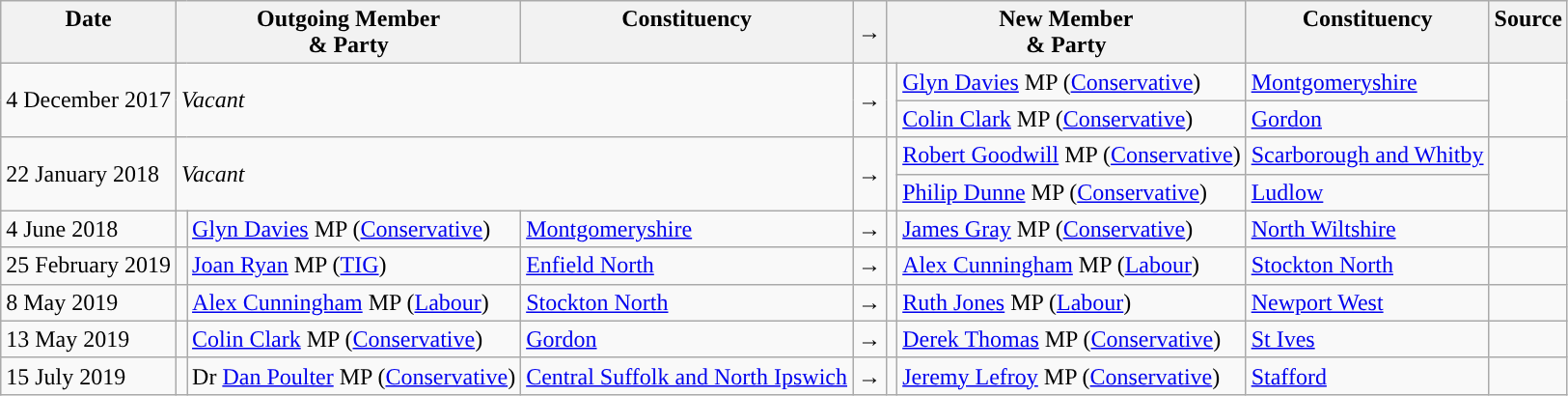<table class="wikitable">
<tr>
<th valign="top">Date</th>
<th colspan="2" valign="top">Outgoing Member<br>& Party</th>
<th valign="top">Constituency</th>
<th>→</th>
<th colspan="2" valign="top">New Member<br>& Party</th>
<th valign="top">Constituency</th>
<th valign="top">Source</th>
</tr>
<tr>
<td rowspan=2>4 December 2017</td>
<td colspan=3 rowspan=2><em>Vacant</em></td>
<td rowspan=2>→</td>
<td rowspan=2 style="color:inherit;background:"></td>
<td><a href='#'>Glyn Davies</a> MP (<a href='#'>Conservative</a>)</td>
<td><a href='#'>Montgomeryshire</a></td>
<td rowspan=2></td>
</tr>
<tr>
<td><a href='#'>Colin Clark</a> MP (<a href='#'>Conservative</a>)</td>
<td><a href='#'>Gordon</a></td>
</tr>
<tr>
<td rowspan=2>22 January 2018</td>
<td colspan=3 rowspan=2><em>Vacant</em></td>
<td rowspan=2>→</td>
<td rowspan=2 style="color:inherit;background:"></td>
<td><a href='#'>Robert Goodwill</a> MP (<a href='#'>Conservative</a>)</td>
<td><a href='#'>Scarborough and Whitby</a></td>
<td rowspan=2></td>
</tr>
<tr>
<td><a href='#'>Philip Dunne</a> MP (<a href='#'>Conservative</a>)</td>
<td><a href='#'>Ludlow</a></td>
</tr>
<tr>
<td>4 June 2018</td>
<td style="color:inherit;background:"></td>
<td><a href='#'>Glyn Davies</a> MP (<a href='#'>Conservative</a>)</td>
<td><a href='#'>Montgomeryshire</a></td>
<td>→</td>
<td style="color:inherit;background:"></td>
<td><a href='#'>James Gray</a> MP (<a href='#'>Conservative</a>)</td>
<td><a href='#'>North Wiltshire</a></td>
<td></td>
</tr>
<tr>
<td>25 February 2019</td>
<td style="color:inherit;background:"></td>
<td><a href='#'>Joan Ryan</a> MP (<a href='#'>TIG</a>)</td>
<td><a href='#'>Enfield North</a></td>
<td>→</td>
<td style="color:inherit;background:"></td>
<td><a href='#'>Alex Cunningham</a> MP (<a href='#'>Labour</a>)</td>
<td><a href='#'>Stockton North</a></td>
<td></td>
</tr>
<tr>
<td>8 May 2019</td>
<td style="color:inherit;background:"></td>
<td><a href='#'>Alex Cunningham</a> MP (<a href='#'>Labour</a>)</td>
<td><a href='#'>Stockton North</a></td>
<td>→</td>
<td style="color:inherit;background:"></td>
<td><a href='#'>Ruth Jones</a> MP (<a href='#'>Labour</a>)</td>
<td><a href='#'>Newport West</a></td>
<td></td>
</tr>
<tr>
<td>13 May 2019</td>
<td style="color:inherit;background:"></td>
<td><a href='#'>Colin Clark</a> MP (<a href='#'>Conservative</a>)</td>
<td><a href='#'>Gordon</a></td>
<td>→</td>
<td style="color:inherit;background:"></td>
<td><a href='#'>Derek Thomas</a> MP (<a href='#'>Conservative</a>)</td>
<td><a href='#'>St Ives</a></td>
<td></td>
</tr>
<tr>
<td>15 July 2019</td>
<td style="color:inherit;background:"></td>
<td>Dr <a href='#'>Dan Poulter</a> MP (<a href='#'>Conservative</a>)</td>
<td><a href='#'>Central Suffolk and North Ipswich</a></td>
<td>→</td>
<td style="color:inherit;background:"></td>
<td><a href='#'>Jeremy Lefroy</a> MP (<a href='#'>Conservative</a>)</td>
<td><a href='#'>Stafford</a></td>
<td></td>
</tr>
</table>
